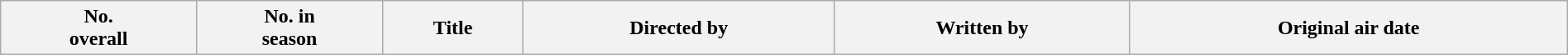<table class="wikitable plainrowheaders" style="width:100%; background:#fff;">
<tr>
<th style="background:#;">No.<br>overall</th>
<th style="background:#;">No. in<br>season</th>
<th style="background:#;">Title</th>
<th style="background:#;">Directed by</th>
<th style="background:#;">Written by</th>
<th style="background:#;">Original air date<br>




</th>
</tr>
</table>
